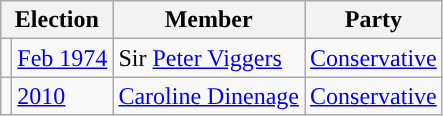<table class="wikitable">
<tr>
<th colspan="2">Election</th>
<th>Member </th>
<th>Party</th>
</tr>
<tr>
<td style="color:inherit;background-color: "></td>
<td><a href='#'>Feb 1974</a></td>
<td>Sir <a href='#'>Peter Viggers</a></td>
<td><a href='#'>Conservative</a></td>
</tr>
<tr>
<td style="color:inherit;background-color: "></td>
<td><a href='#'>2010</a></td>
<td><a href='#'>Caroline Dinenage</a></td>
<td><a href='#'>Conservative</a></td>
</tr>
</table>
